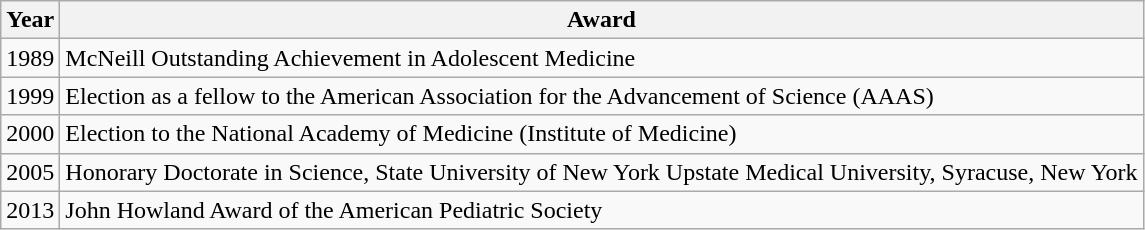<table class = "wikitable sortable">
<tr>
<th>Year</th>
<th>Award</th>
</tr>
<tr>
<td>1989</td>
<td>McNeill Outstanding Achievement in Adolescent Medicine</td>
</tr>
<tr>
<td>1999</td>
<td>Election as a fellow to the American Association for the Advancement of Science (AAAS)</td>
</tr>
<tr>
<td>2000</td>
<td>Election to the National Academy of Medicine (Institute of Medicine)</td>
</tr>
<tr>
<td>2005</td>
<td>Honorary Doctorate in Science, State University of New York Upstate Medical University, Syracuse, New York</td>
</tr>
<tr>
<td>2013</td>
<td>John Howland Award of the American Pediatric Society</td>
</tr>
</table>
